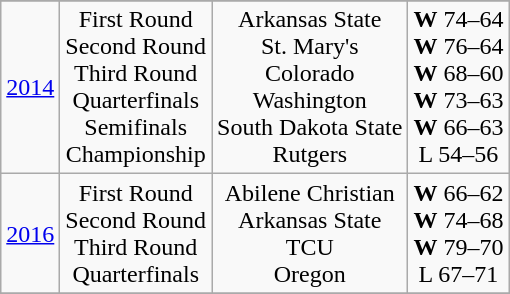<table class="wikitable" style="text-align:center">
<tr>
</tr>
<tr>
<td rowspan=1><a href='#'>2014</a></td>
<td>First Round<br>Second Round<br>Third Round<br>Quarterfinals<br>Semifinals<br>Championship</td>
<td>Arkansas State<br>St. Mary's<br>Colorado<br>Washington<br>South Dakota State<br>Rutgers</td>
<td><strong>W</strong> 74–64<br><strong>W</strong> 76–64<br><strong>W</strong> 68–60<br><strong>W</strong> 73–63<br><strong>W</strong> 66–63<br>L 54–56</td>
</tr>
<tr style="text-align:center;">
<td rowspan=1><a href='#'>2016</a></td>
<td>First Round<br>Second Round<br>Third Round<br>Quarterfinals</td>
<td>Abilene Christian<br>Arkansas State<br>TCU<br>Oregon</td>
<td><strong>W</strong> 66–62<br><strong>W</strong> 74–68<br><strong>W</strong> 79–70<br>L 67–71</td>
</tr>
<tr style="text-align:center;">
</tr>
</table>
